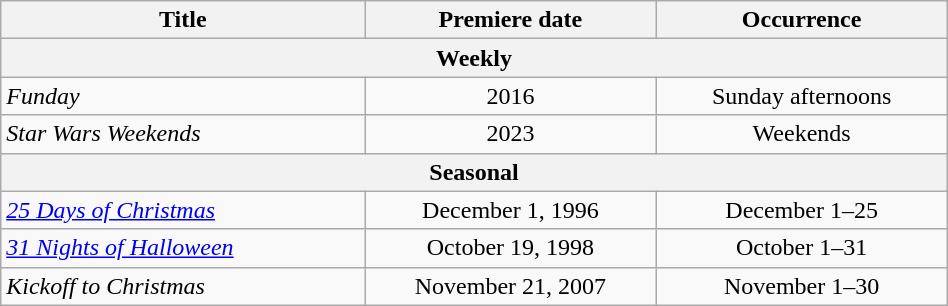<table class="wikitable plainrowheaders sortable" style="width:50%;text-align:center;">
<tr>
<th scope="col" style="width:25%;">Title</th>
<th scope="col" style="width:20%;">Premiere date</th>
<th scope="col" style="width:20%;">Occurrence</th>
</tr>
<tr>
<th colspan="4">Weekly</th>
</tr>
<tr>
<td scope="row" style="text-align:left;"><em>Funday</em></td>
<td>2016</td>
<td>Sunday afternoons</td>
</tr>
<tr>
<td scope="row" style="text-align:left;"><em>Star Wars Weekends</em></td>
<td>2023</td>
<td>Weekends</td>
</tr>
<tr>
<th colspan="3">Seasonal</th>
</tr>
<tr>
<td scope="row" style="text-align:left;"><em><a href='#'>25 Days of Christmas</a></em></td>
<td>December 1, 1996</td>
<td>December 1–25</td>
</tr>
<tr>
<td scope="row" style="text-align:left;"><em><a href='#'>31 Nights of Halloween</a></em></td>
<td>October 19, 1998</td>
<td>October 1–31</td>
</tr>
<tr>
<td scope="row" style="text-align:left;"><em>Kickoff to Christmas</em></td>
<td>November 21, 2007</td>
<td>November 1–30</td>
</tr>
</table>
